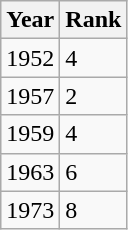<table class="wikitable sortable">
<tr>
<th>Year</th>
<th>Rank</th>
</tr>
<tr>
<td>1952</td>
<td>4</td>
</tr>
<tr>
<td>1957</td>
<td>2</td>
</tr>
<tr>
<td>1959</td>
<td>4</td>
</tr>
<tr>
<td>1963</td>
<td>6</td>
</tr>
<tr>
<td>1973</td>
<td>8</td>
</tr>
</table>
